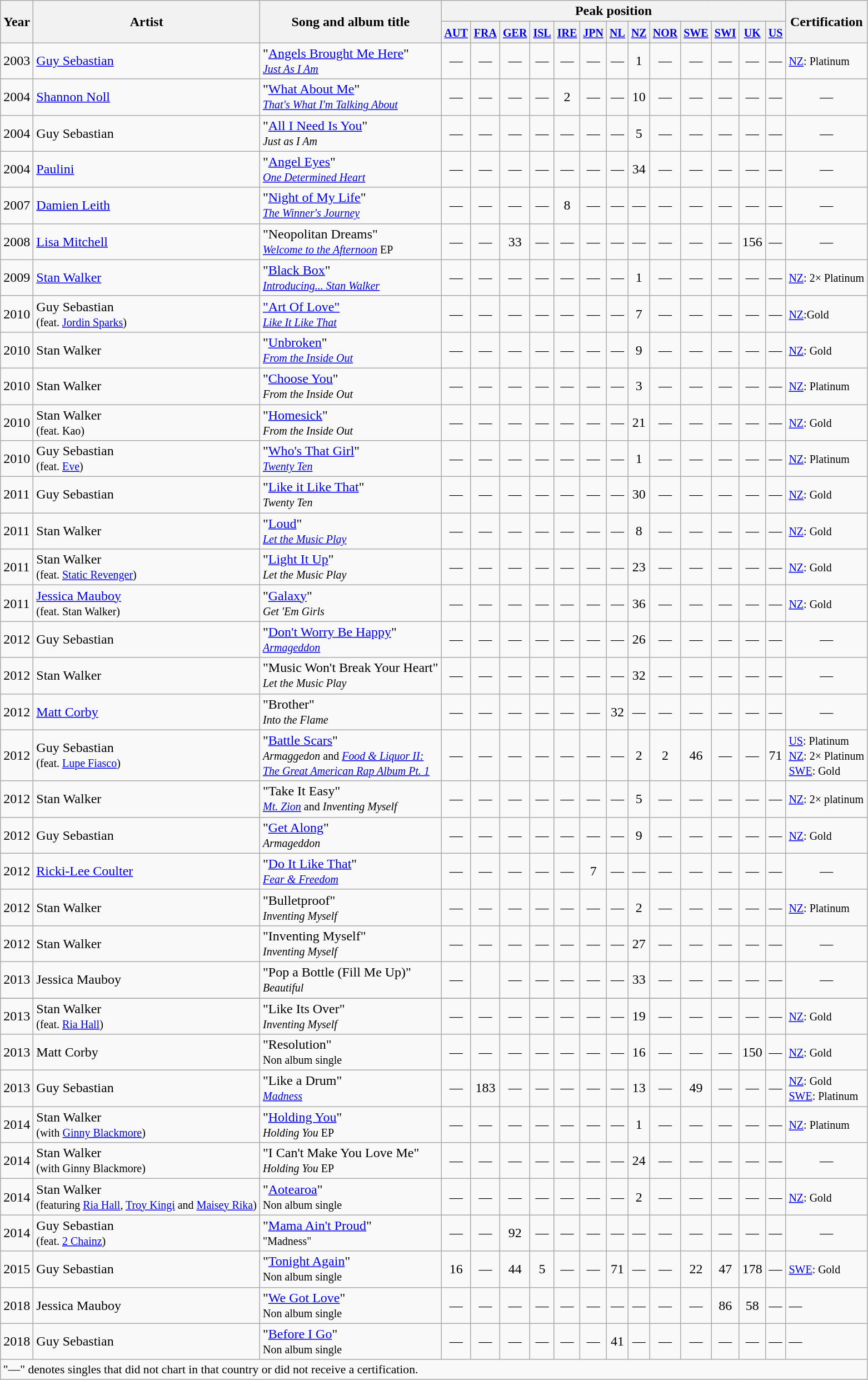<table class="wikitable">
<tr>
<th rowspan="2">Year</th>
<th rowspan="2">Artist</th>
<th rowspan="2">Song and album title</th>
<th colspan="13">Peak position</th>
<th rowspan="2">Certification</th>
</tr>
<tr>
<th><small><a href='#'>AUT</a></small></th>
<th><small><a href='#'>FRA</a></small></th>
<th><small><a href='#'>GER</a></small></th>
<th><small><a href='#'>ISL</a></small></th>
<th><small><a href='#'>IRE</a></small></th>
<th><small><a href='#'>JPN</a></small></th>
<th><small><a href='#'>NL</a></small></th>
<th><small><a href='#'>NZ</a></small></th>
<th><small><a href='#'>NOR</a></small></th>
<th><small><a href='#'>SWE</a></small></th>
<th><small><a href='#'>SWI</a></small></th>
<th><small><a href='#'>UK</a></small></th>
<th><small><a href='#'>US</a></small></th>
</tr>
<tr>
<td>2003</td>
<td><a href='#'>Guy Sebastian</a></td>
<td>"<a href='#'>Angels Brought Me Here</a>" <br><small><em><a href='#'>Just As I Am</a></em></small></td>
<td style="text-align:center;">—</td>
<td style="text-align:center;">—</td>
<td style="text-align:center;">—</td>
<td style="text-align:center;">—</td>
<td style="text-align:center;">—</td>
<td style="text-align:center;">—</td>
<td style="text-align:center;">—</td>
<td style="text-align:center;">1<br></td>
<td style="text-align:center;">—</td>
<td style="text-align:center;">—</td>
<td style="text-align:center;">—</td>
<td style="text-align:center;">—</td>
<td style="text-align:center;">—</td>
<td><small><a href='#'>NZ</a>: Platinum</small></td>
</tr>
<tr>
<td>2004</td>
<td><a href='#'>Shannon Noll</a></td>
<td>"<a href='#'>What About Me</a>"<br><small><em><a href='#'>That's What I'm Talking About</a></em></small></td>
<td style="text-align:center;">—</td>
<td style="text-align:center;">—</td>
<td style="text-align:center;">—</td>
<td style="text-align:center;">—</td>
<td style="text-align:center;">2<br></td>
<td style="text-align:center;">—</td>
<td style="text-align:center;">—</td>
<td style="text-align:center;">10<br></td>
<td style="text-align:center;">—</td>
<td style="text-align:center;">—</td>
<td style="text-align:center;">—</td>
<td style="text-align:center;">—</td>
<td style="text-align:center;">—</td>
<td style="text-align:center;">—</td>
</tr>
<tr>
<td>2004</td>
<td>Guy Sebastian</td>
<td>"<a href='#'>All I Need Is You</a>"<br><small><em>Just as I Am</em></small></td>
<td style="text-align:center;">—</td>
<td style="text-align:center;">—</td>
<td style="text-align:center;">—</td>
<td style="text-align:center;">—</td>
<td style="text-align:center;">—</td>
<td style="text-align:center;">—</td>
<td style="text-align:center;">—</td>
<td style="text-align:center;">5<br></td>
<td style="text-align:center;">—</td>
<td style="text-align:center;">—</td>
<td style="text-align:center;">—</td>
<td style="text-align:center;">—</td>
<td style="text-align:center;">—</td>
<td style="text-align:center;">—</td>
</tr>
<tr>
<td>2004</td>
<td><a href='#'>Paulini</a></td>
<td>"<a href='#'>Angel Eyes</a>"<br><small><em><a href='#'>One Determined Heart</a></em></small></td>
<td style="text-align:center;">—</td>
<td style="text-align:center;">—</td>
<td style="text-align:center;">—</td>
<td style="text-align:center;">—</td>
<td style="text-align:center;">—</td>
<td style="text-align:center;">—</td>
<td style="text-align:center;">—</td>
<td style="text-align:center;">34<br></td>
<td style="text-align:center;">—</td>
<td style="text-align:center;">—</td>
<td style="text-align:center;">—</td>
<td style="text-align:center;">—</td>
<td style="text-align:center;">—</td>
<td style="text-align:center;">—</td>
</tr>
<tr>
<td>2007</td>
<td><a href='#'>Damien Leith</a></td>
<td>"<a href='#'>Night of My Life</a>"<br><small><em><a href='#'>The Winner's Journey</a></em></small></td>
<td style="text-align:center;">—</td>
<td style="text-align:center;">—</td>
<td style="text-align:center;">—</td>
<td style="text-align:center;">—</td>
<td style="text-align:center;">8<br></td>
<td style="text-align:center;">—</td>
<td style="text-align:center;">—</td>
<td style="text-align:center;">—</td>
<td style="text-align:center;">—</td>
<td style="text-align:center;">—</td>
<td style="text-align:center;">—</td>
<td style="text-align:center;">—</td>
<td style="text-align:center;">—</td>
<td style="text-align:center;">—</td>
</tr>
<tr>
<td>2008</td>
<td><a href='#'>Lisa Mitchell</a></td>
<td>"Neopolitan Dreams"<br><small><em><a href='#'>Welcome to the Afternoon</a></em> EP</small></td>
<td style="text-align:center;">—</td>
<td style="text-align:center;">—</td>
<td style="text-align:center;">33<br></td>
<td style="text-align:center;">—</td>
<td style="text-align:center;">—</td>
<td style="text-align:center;">—</td>
<td style="text-align:center;">—</td>
<td style="text-align:center;">—</td>
<td style="text-align:center;">—</td>
<td style="text-align:center;">—</td>
<td style="text-align:center;">—</td>
<td style="text-align:center;">156<br></td>
<td style="text-align:center;">—</td>
<td style="text-align:center;">—</td>
</tr>
<tr>
<td>2009</td>
<td><a href='#'>Stan Walker</a></td>
<td>"<a href='#'>Black Box</a>"<br><small><em><a href='#'>Introducing... Stan Walker</a></em></small></td>
<td style="text-align:center;">—</td>
<td style="text-align:center;">—</td>
<td style="text-align:center;">—</td>
<td style="text-align:center;">—</td>
<td style="text-align:center;">—</td>
<td style="text-align:center;">—</td>
<td style="text-align:center;">—</td>
<td style="text-align:center;">1<br></td>
<td style="text-align:center;">—</td>
<td style="text-align:center;">—</td>
<td style="text-align:center;">—</td>
<td style="text-align:center;">—</td>
<td style="text-align:center;">—</td>
<td><small><a href='#'>NZ</a>: 2× Platinum</small></td>
</tr>
<tr>
<td>2010</td>
<td>Guy Sebastian<br> <small>(feat. <a href='#'>Jordin Sparks</a>)</small></td>
<td><a href='#'>"Art Of Love"</a><br><small><em><a href='#'>Like It Like That</a></em></small></td>
<td style="text-align:center;">—</td>
<td style="text-align:center;">—</td>
<td style="text-align:center;">—</td>
<td style="text-align:center;">—</td>
<td style="text-align:center;">—</td>
<td style="text-align:center;">—</td>
<td style="text-align:center;">—</td>
<td style="text-align:center;">7<br></td>
<td style="text-align:center;">—</td>
<td style="text-align:center;">—</td>
<td style="text-align:center;">—</td>
<td style="text-align:center;">—</td>
<td style="text-align:center;">—</td>
<td><small><a href='#'>NZ</a>:Gold</small></td>
</tr>
<tr>
<td>2010</td>
<td>Stan Walker</td>
<td>"<a href='#'>Unbroken</a>"<br> <small><em><a href='#'>From the Inside Out</a></em></small></td>
<td style="text-align:center;">—</td>
<td style="text-align:center;">—</td>
<td style="text-align:center;">—</td>
<td style="text-align:center;">—</td>
<td style="text-align:center;">—</td>
<td style="text-align:center;">—</td>
<td style="text-align:center;">—</td>
<td style="text-align:center;">9<br></td>
<td style="text-align:center;">—</td>
<td style="text-align:center;">—</td>
<td style="text-align:center;">—</td>
<td style="text-align:center;">—</td>
<td style="text-align:center;">—</td>
<td><small><a href='#'>NZ</a>: Gold</small></td>
</tr>
<tr>
<td>2010</td>
<td>Stan Walker</td>
<td>"<a href='#'>Choose You</a>"<br><small><em>From the Inside Out</em></small></td>
<td style="text-align:center;">—</td>
<td style="text-align:center;">—</td>
<td style="text-align:center;">—</td>
<td style="text-align:center;">—</td>
<td style="text-align:center;">—</td>
<td style="text-align:center;">—</td>
<td style="text-align:center;">—</td>
<td style="text-align:center;">3<br></td>
<td style="text-align:center;">—</td>
<td style="text-align:center;">—</td>
<td style="text-align:center;">—</td>
<td style="text-align:center;">—</td>
<td style="text-align:center;">—</td>
<td><small><a href='#'>NZ</a>: Platinum</small></td>
</tr>
<tr>
<td>2010</td>
<td>Stan Walker <br><small>(feat. Kao)</small></td>
<td>"<a href='#'>Homesick</a>"<br><small><em>From the Inside Out</em></small></td>
<td style="text-align:center;">—</td>
<td style="text-align:center;">—</td>
<td style="text-align:center;">—</td>
<td style="text-align:center;">—</td>
<td style="text-align:center;">—</td>
<td style="text-align:center;">—</td>
<td style="text-align:center;">—</td>
<td style="text-align:center;">21<br></td>
<td style="text-align:center;">—</td>
<td style="text-align:center;">—</td>
<td style="text-align:center;">—</td>
<td style="text-align:center;">—</td>
<td style="text-align:center;">—</td>
<td><small><a href='#'>NZ</a>: Gold</small></td>
</tr>
<tr>
<td>2010</td>
<td>Guy Sebastian<br><small>(feat. <a href='#'>Eve</a>)</small></td>
<td>"<a href='#'>Who's That Girl</a>"<br><small><em><a href='#'>Twenty Ten</a></em></small></td>
<td style="text-align:center;">—</td>
<td style="text-align:center;">—</td>
<td style="text-align:center;">—</td>
<td style="text-align:center;">—</td>
<td style="text-align:center;">—</td>
<td style="text-align:center;">—</td>
<td style="text-align:center;">—</td>
<td style="text-align:center;">1<br></td>
<td style="text-align:center;">—</td>
<td style="text-align:center;">—</td>
<td style="text-align:center;">—</td>
<td style="text-align:center;">—</td>
<td style="text-align:center;">—</td>
<td><small><a href='#'>NZ</a>: Platinum</small></td>
</tr>
<tr>
<td>2011</td>
<td>Guy Sebastian</td>
<td>"<a href='#'>Like it Like That</a>"<br><small> <em>Twenty Ten</em></small></td>
<td style="text-align:center;">—</td>
<td style="text-align:center;">—</td>
<td style="text-align:center;">—</td>
<td style="text-align:center;">—</td>
<td style="text-align:center;">—</td>
<td style="text-align:center;">—</td>
<td style="text-align:center;">—</td>
<td style="text-align:center;">30<br></td>
<td style="text-align:center;">—</td>
<td style="text-align:center;">—</td>
<td style="text-align:center;">—</td>
<td style="text-align:center;">—</td>
<td style="text-align:center;">—</td>
<td><small><a href='#'>NZ</a>: Gold</small></td>
</tr>
<tr>
<td>2011</td>
<td>Stan Walker</td>
<td>"<a href='#'>Loud</a>"<br><small><em><a href='#'>Let the Music Play</a></em></small></td>
<td style="text-align:center;">—</td>
<td style="text-align:center;">—</td>
<td style="text-align:center;">—</td>
<td style="text-align:center;">—</td>
<td style="text-align:center;">—</td>
<td style="text-align:center;">—</td>
<td style="text-align:center;">—</td>
<td style="text-align:center;">8<br></td>
<td style="text-align:center;">—</td>
<td style="text-align:center;">—</td>
<td style="text-align:center;">—</td>
<td style="text-align:center;">—</td>
<td style="text-align:center;">—</td>
<td><small><a href='#'>NZ</a>: Gold</small></td>
</tr>
<tr>
<td>2011</td>
<td>Stan Walker <br><small>(feat. <a href='#'>Static Revenger</a>)</small></td>
<td>"<a href='#'>Light It Up</a>"<br><small><em>Let the Music Play</em></small></td>
<td style="text-align:center;">—</td>
<td style="text-align:center;">—</td>
<td style="text-align:center;">—</td>
<td style="text-align:center;">—</td>
<td style="text-align:center;">—</td>
<td style="text-align:center;">—</td>
<td style="text-align:center;">—</td>
<td style="text-align:center;">23<br></td>
<td style="text-align:center;">—</td>
<td style="text-align:center;">—</td>
<td style="text-align:center;">—</td>
<td style="text-align:center;">—</td>
<td style="text-align:center;">—</td>
<td><small><a href='#'>NZ</a>: Gold</small></td>
</tr>
<tr>
<td>2011</td>
<td><a href='#'>Jessica Mauboy</a> <br><small>(feat. Stan Walker)</small></td>
<td>"<a href='#'>Galaxy</a>"<br><small><em>Get 'Em Girls</em></small></td>
<td style="text-align:center;">—</td>
<td style="text-align:center;">—</td>
<td style="text-align:center;">—</td>
<td style="text-align:center;">—</td>
<td style="text-align:center;">—</td>
<td style="text-align:center;">—</td>
<td style="text-align:center;">—</td>
<td style="text-align:center;">36<br></td>
<td style="text-align:center;">—</td>
<td style="text-align:center;">—</td>
<td style="text-align:center;">—</td>
<td style="text-align:center;">—</td>
<td style="text-align:center;">—</td>
<td><small><a href='#'>NZ</a>: Gold</small></td>
</tr>
<tr>
<td>2012</td>
<td>Guy Sebastian</td>
<td>"<a href='#'>Don't Worry Be Happy</a>"<br><small><em><a href='#'>Armageddon</a></em></small></td>
<td style="text-align:center;">—</td>
<td style="text-align:center;">—</td>
<td style="text-align:center;">—</td>
<td style="text-align:center;">—</td>
<td style="text-align:center;">—</td>
<td style="text-align:center;">—</td>
<td style="text-align:center;">—</td>
<td style="text-align:center;">26<br></td>
<td style="text-align:center;">—</td>
<td style="text-align:center;">—</td>
<td style="text-align:center;">—</td>
<td style="text-align:center;">—</td>
<td style="text-align:center;">—</td>
<td style="text-align:center;">—</td>
</tr>
<tr>
<td>2012</td>
<td>Stan Walker</td>
<td>"Music Won't Break Your Heart"<br><small><em>Let the Music Play</em></small></td>
<td style="text-align:center;">—</td>
<td style="text-align:center;">—</td>
<td style="text-align:center;">—</td>
<td style="text-align:center;">—</td>
<td style="text-align:center;">—</td>
<td style="text-align:center;">—</td>
<td style="text-align:center;">—</td>
<td style="text-align:center;">32<br></td>
<td style="text-align:center;">—</td>
<td style="text-align:center;">—</td>
<td style="text-align:center;">—</td>
<td style="text-align:center;">—</td>
<td style="text-align:center;">—</td>
<td style="text-align:center;">—</td>
</tr>
<tr>
<td>2012</td>
<td><a href='#'>Matt Corby</a></td>
<td>"Brother"<br><small><em>Into the Flame</em></small></td>
<td style="text-align:center;">—</td>
<td style="text-align:center;">—</td>
<td style="text-align:center;">—</td>
<td style="text-align:center;">—</td>
<td style="text-align:center;">—</td>
<td style="text-align:center;">—</td>
<td style="text-align:center;">32<br></td>
<td style="text-align:center;">—</td>
<td style="text-align:center;">—</td>
<td style="text-align:center;">—</td>
<td style="text-align:center;">—</td>
<td style="text-align:center;">—</td>
<td style="text-align:center;">—</td>
<td style="text-align:center;">—</td>
</tr>
<tr>
<td>2012</td>
<td>Guy Sebastian <br><small>(feat. <a href='#'>Lupe Fiasco</a>)</small></td>
<td>"<a href='#'>Battle Scars</a>"<br><small><em>Armaggedon</em> and <em><a href='#'>Food & Liquor II:<br>The Great American Rap Album Pt. 1</a></em></small></td>
<td style="text-align:center;">—</td>
<td style="text-align:center;">—</td>
<td style="text-align:center;">—</td>
<td style="text-align:center;">—</td>
<td style="text-align:center;">—</td>
<td style="text-align:center;">—</td>
<td style="text-align:center;">—</td>
<td style="text-align:center;">2<br></td>
<td style="text-align:center;">2<br></td>
<td style="text-align:center;">46<br></td>
<td style="text-align:center;">—</td>
<td style="text-align:center;">—</td>
<td style="text-align:center;">71<br></td>
<td><small><a href='#'>US</a>: Platinum<br></small><small><a href='#'>NZ</a>: 2× Platinum</small><br><small><a href='#'>SWE</a>: Gold</small></td>
</tr>
<tr>
<td>2012</td>
<td>Stan Walker</td>
<td>"Take It Easy"<br><small><em><a href='#'>Mt. Zion</a></em> and <em>Inventing Myself</em></small></td>
<td style="text-align:center;">—</td>
<td style="text-align:center;">—</td>
<td style="text-align:center;">—</td>
<td style="text-align:center;">—</td>
<td style="text-align:center;">—</td>
<td style="text-align:center;">—</td>
<td style="text-align:center;">—</td>
<td style="text-align:center;">5<br></td>
<td style="text-align:center;">—</td>
<td style="text-align:center;">—</td>
<td style="text-align:center;">—</td>
<td style="text-align:center;">—</td>
<td style="text-align:center;">—</td>
<td><small><a href='#'>NZ</a>: 2× platinum</small></td>
</tr>
<tr>
<td>2012</td>
<td>Guy Sebastian</td>
<td>"<a href='#'>Get Along</a>"<br><small><em>Armageddon</em></small></td>
<td style="text-align:center;">—</td>
<td style="text-align:center;">—</td>
<td style="text-align:center;">—</td>
<td style="text-align:center;">—</td>
<td style="text-align:center;">—</td>
<td style="text-align:center;">—</td>
<td style="text-align:center;">—</td>
<td style="text-align:center;">9<br></td>
<td style="text-align:center;">—</td>
<td style="text-align:center;">—</td>
<td style="text-align:center;">—</td>
<td style="text-align:center;">—</td>
<td style="text-align:center;">—</td>
<td><small><a href='#'>NZ</a>: Gold</small></td>
</tr>
<tr>
<td>2012</td>
<td><a href='#'>Ricki-Lee Coulter</a></td>
<td>"<a href='#'>Do It Like That</a>"<br><small><em><a href='#'>Fear & Freedom</a></em></small></td>
<td style="text-align:center;">—</td>
<td style="text-align:center;">—</td>
<td style="text-align:center;">—</td>
<td style="text-align:center;">—</td>
<td style="text-align:center;">—</td>
<td style="text-align:center;">7<br></td>
<td style="text-align:center;">—</td>
<td style="text-align:center;">—</td>
<td style="text-align:center;">—</td>
<td style="text-align:center;">—</td>
<td style="text-align:center;">—</td>
<td style="text-align:center;">—</td>
<td style="text-align:center;">—</td>
<td style="text-align:center;">—</td>
</tr>
<tr>
<td>2012</td>
<td>Stan Walker</td>
<td>"Bulletproof"<br><small><em>Inventing Myself</em></small></td>
<td style="text-align:center;">—</td>
<td style="text-align:center;">—</td>
<td style="text-align:center;">—</td>
<td style="text-align:center;">—</td>
<td style="text-align:center;">—</td>
<td style="text-align:center;">—</td>
<td style="text-align:center;">—</td>
<td style="text-align:center;">2<br></td>
<td style="text-align:center;">—</td>
<td style="text-align:center;">—</td>
<td style="text-align:center;">—</td>
<td style="text-align:center;">—</td>
<td style="text-align:center;">—</td>
<td><small><a href='#'>NZ</a>: Platinum</small></td>
</tr>
<tr>
<td>2012</td>
<td>Stan Walker</td>
<td>"Inventing Myself"<br><small><em>Inventing Myself</em></small></td>
<td style="text-align:center;">—</td>
<td style="text-align:center;">—</td>
<td style="text-align:center;">—</td>
<td style="text-align:center;">—</td>
<td style="text-align:center;">—</td>
<td style="text-align:center;">—</td>
<td style="text-align:center;">—</td>
<td style="text-align:center;">27<br></td>
<td style="text-align:center;">—</td>
<td style="text-align:center;">—</td>
<td style="text-align:center;">—</td>
<td style="text-align:center;">—</td>
<td style="text-align:center;">—</td>
<td style="text-align:center;">—</td>
</tr>
<tr>
<td>2013</td>
<td>Jessica Mauboy</td>
<td>"Pop a Bottle (Fill Me Up)"<br><small><em>Beautiful</em></small></td>
<td style="text-align:center;">—</td>
<td style="text-align:center;"></td>
<td style="text-align:center;">—</td>
<td style="text-align:center;">—</td>
<td style="text-align:center;">—</td>
<td style="text-align:center;">—</td>
<td style="text-align:center;">—</td>
<td style="text-align:center;">33<br></td>
<td style="text-align:center;">—</td>
<td style="text-align:center;">—</td>
<td style="text-align:center;">—</td>
<td style="text-align:center;">—</td>
<td style="text-align:center;">—</td>
<td style="text-align:center;">—</td>
</tr>
<tr>
</tr>
<tr>
<td>2013</td>
<td>Stan Walker<br><small>(feat. <a href='#'>Ria Hall</a>)</small></td>
<td>"Like Its Over"<br><small><em>Inventing Myself</em></small></td>
<td style="text-align:center;">—</td>
<td style="text-align:center;">—</td>
<td style="text-align:center;">—</td>
<td style="text-align:center;">—</td>
<td style="text-align:center;">—</td>
<td style="text-align:center;">—</td>
<td style="text-align:center;">—</td>
<td style="text-align:center;">19<br></td>
<td style="text-align:center;">—</td>
<td style="text-align:center;">—</td>
<td style="text-align:center;">—</td>
<td style="text-align:center;">—</td>
<td style="text-align:center;">—</td>
<td><small><a href='#'>NZ</a>: Gold</small></td>
</tr>
<tr>
<td>2013</td>
<td>Matt Corby</td>
<td>"Resolution"<br><small>Non album single</small></td>
<td style="text-align:center;">—</td>
<td style="text-align:center;">—</td>
<td style="text-align:center;">—</td>
<td style="text-align:center;">—</td>
<td style="text-align:center;">—</td>
<td style="text-align:center;">—</td>
<td style="text-align:center;">—</td>
<td style="text-align:center;">16<br></td>
<td style="text-align:center;">—</td>
<td style="text-align:center;">—</td>
<td style="text-align:center;">—</td>
<td style="text-align:center;">150<br></td>
<td style="text-align:center;">—</td>
<td><small><a href='#'>NZ</a>: Gold</small></td>
</tr>
<tr>
<td>2013</td>
<td>Guy Sebastian</td>
<td>"Like a Drum"<br><small><em><a href='#'>Madness</a></em></small></td>
<td style="text-align:center;">—</td>
<td style="text-align:center;">183<br></td>
<td style="text-align:center;">—</td>
<td style="text-align:center;">—</td>
<td style="text-align:center;">—</td>
<td style="text-align:center;">—</td>
<td style="text-align:center;">—</td>
<td style="text-align:center;">13<br></td>
<td style="text-align:center;">—</td>
<td style="text-align:center;">49<br></td>
<td style="text-align:center;">—</td>
<td style="text-align:center;">—</td>
<td style="text-align:center;">—</td>
<td><small><a href='#'>NZ</a>: Gold</small><br><small><a href='#'>SWE</a>: Platinum</small></td>
</tr>
<tr>
<td>2014</td>
<td>Stan Walker<br><small>(with <a href='#'>Ginny Blackmore</a>)</small></td>
<td>"<a href='#'>Holding You</a>"<br><small><em>Holding You</em> EP</small></td>
<td style="text-align:center;">—</td>
<td style="text-align:center;">—</td>
<td style="text-align:center;">—</td>
<td style="text-align:center;">—</td>
<td style="text-align:center;">—</td>
<td style="text-align:center;">—</td>
<td style="text-align:center;">—</td>
<td style="text-align:center;">1<br></td>
<td style="text-align:center;">—</td>
<td style="text-align:center;">—</td>
<td style="text-align:center;">—</td>
<td style="text-align:center;">—</td>
<td style="text-align:center;">—</td>
<td><small><a href='#'>NZ</a>: Platinum</small></td>
</tr>
<tr>
<td>2014</td>
<td>Stan Walker<br><small>(with Ginny Blackmore)</small></td>
<td>"I Can't Make You Love Me" <br><small><em>Holding You</em> EP</small></td>
<td style="text-align:center;">—</td>
<td style="text-align:center;">—</td>
<td style="text-align:center;">—</td>
<td style="text-align:center;">—</td>
<td style="text-align:center;">—</td>
<td style="text-align:center;">—</td>
<td style="text-align:center;">—</td>
<td style="text-align:center;">24<br></td>
<td style="text-align:center;">—</td>
<td style="text-align:center;">—</td>
<td style="text-align:center;">—</td>
<td style="text-align:center;">—</td>
<td style="text-align:center;">—</td>
<td style="text-align:center;">—</td>
</tr>
<tr>
<td>2014</td>
<td>Stan Walker<br><small>(featuring <a href='#'>Ria Hall</a>, <a href='#'>Troy Kingi</a> and <a href='#'>Maisey Rika</a>)</small></td>
<td>"<a href='#'>Aotearoa</a>"<br><small>Non album single</small></td>
<td style="text-align:center;">—</td>
<td style="text-align:center;">—</td>
<td style="text-align:center;">—</td>
<td style="text-align:center;">—</td>
<td style="text-align:center;">—</td>
<td style="text-align:center;">—</td>
<td style="text-align:center;">—</td>
<td style="text-align:center;">2<br></td>
<td style="text-align:center;">—</td>
<td style="text-align:center;">—</td>
<td style="text-align:center;">—</td>
<td style="text-align:center;">—</td>
<td style="text-align:center;">—</td>
<td><small><a href='#'>NZ</a>: Gold</small></td>
</tr>
<tr>
<td>2014</td>
<td>Guy Sebastian<br><small>(feat. <a href='#'>2 Chainz</a>)</small></td>
<td>"<a href='#'>Mama Ain't Proud</a>" <br><small>"Madness"</small></td>
<td style="text-align:center;">—</td>
<td style="text-align:center;">—</td>
<td style="text-align:center;">92<br></td>
<td style="text-align:center;">—</td>
<td style="text-align:center;">—</td>
<td style="text-align:center;">—</td>
<td style="text-align:center;">—</td>
<td style="text-align:center;">—</td>
<td style="text-align:center;">—</td>
<td style="text-align:center;">—</td>
<td style="text-align:center;">—</td>
<td style="text-align:center;">—</td>
<td style="text-align:center;">—</td>
<td style="text-align:center;">—</td>
</tr>
<tr>
<td>2015</td>
<td>Guy Sebastian</td>
<td>"<a href='#'>Tonight Again</a>" <br><small>Non album single</small></td>
<td style="text-align:center;">16<br></td>
<td style="text-align:center;">—</td>
<td style="text-align:center;">44<br></td>
<td style="text-align:center;">5<br></td>
<td style="text-align:center;">—</td>
<td style="text-align:center;">—</td>
<td style="text-align:center;">71<br></td>
<td style="text-align:center;">—</td>
<td style="text-align:center;">—</td>
<td style="text-align:center;">22<br></td>
<td style="text-align:center;">47<br></td>
<td style="text-align:center;">178<br></td>
<td style="text-align:center;">—</td>
<td><small><a href='#'>SWE</a>: Gold </small></td>
</tr>
<tr>
<td>2018</td>
<td>Jessica Mauboy</td>
<td>"<a href='#'>We Got Love</a>" <br><small>Non album single</small></td>
<td style="text-align:center;">—</td>
<td style="text-align:center;">—</td>
<td style="text-align:center;">—</td>
<td style="text-align:center;">—</td>
<td style="text-align:center;">—</td>
<td style="text-align:center;">—</td>
<td style="text-align:center;">—</td>
<td style="text-align:center;">—</td>
<td style="text-align:center;">—</td>
<td style="text-align:center;">—</td>
<td style="text-align:center;">86 <br></td>
<td style="text-align:center;">58<br></td>
<td style="text-align:center;">—</td>
<td>—</td>
</tr>
<tr>
<td>2018</td>
<td>Guy Sebastian</td>
<td>"<a href='#'>Before I Go</a>" <br><small>Non album single</small></td>
<td style="text-align:center;">—</td>
<td style="text-align:center;">—</td>
<td style="text-align:center;">—</td>
<td style="text-align:center;">—</td>
<td style="text-align:center;">—</td>
<td style="text-align:center;">—</td>
<td style="text-align:center;">41<br></td>
<td style="text-align:center;">—</td>
<td style="text-align:center;">—</td>
<td style="text-align:center;">—</td>
<td style="text-align:center;">—</td>
<td style="text-align:center;">—</td>
<td style="text-align:center;">—</td>
<td>—</td>
</tr>
<tr>
<td colspan="17" style="font-size:90%" style="text-align:center;">"—" denotes singles that did not chart in that country or did not receive a certification.</td>
</tr>
</table>
